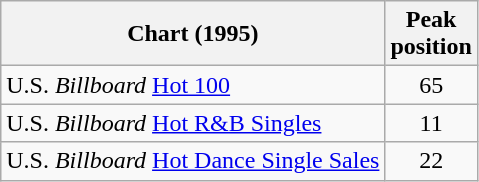<table class="wikitable sortable">
<tr>
<th>Chart (1995)</th>
<th>Peak<br>position</th>
</tr>
<tr>
<td>U.S. <em>Billboard</em> <a href='#'>Hot 100</a></td>
<td style="text-align:center;">65</td>
</tr>
<tr>
<td>U.S. <em>Billboard</em> <a href='#'>Hot R&B Singles</a></td>
<td style="text-align:center;">11</td>
</tr>
<tr>
<td>U.S. <em>Billboard</em> <a href='#'>Hot Dance Single Sales</a></td>
<td style="text-align:center;">22</td>
</tr>
</table>
